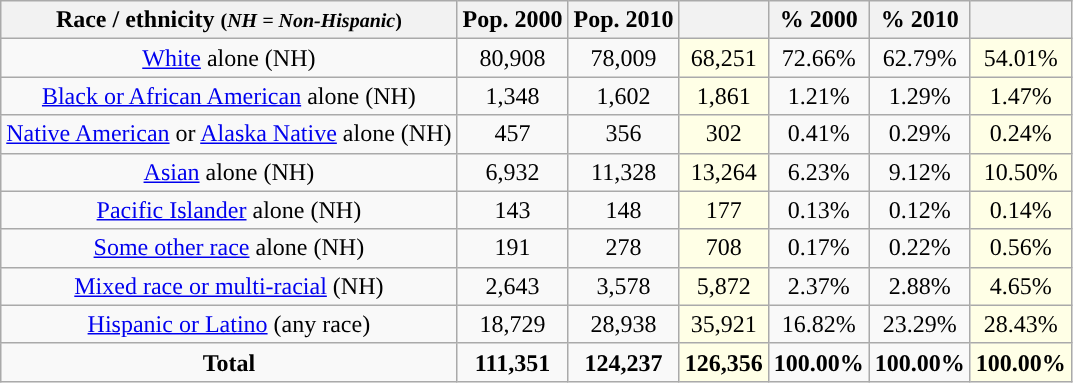<table class="wikitable" style="text-align:center;">
<tr>
<th>Race / ethnicity <small>(<em>NH = Non-Hispanic</em>)</small></th>
<th>Pop. 2000</th>
<th>Pop. 2010</th>
<th></th>
<th>% 2000</th>
<th>% 2010</th>
<th></th>
</tr>
<tr>
<td><a href='#'>White</a> alone (NH)</td>
<td>80,908</td>
<td>78,009</td>
<td style='background: #ffffe6;'>68,251</td>
<td>72.66%</td>
<td>62.79%</td>
<td style='background: #ffffe6;'>54.01%</td>
</tr>
<tr>
<td><a href='#'>Black or African American</a> alone (NH)</td>
<td>1,348</td>
<td>1,602</td>
<td style='background: #ffffe6;'>1,861</td>
<td>1.21%</td>
<td>1.29%</td>
<td style='background: #ffffe6;'>1.47%</td>
</tr>
<tr>
<td><a href='#'>Native American</a> or <a href='#'>Alaska Native</a> alone (NH)</td>
<td>457</td>
<td>356</td>
<td style='background: #ffffe6;'>302</td>
<td>0.41%</td>
<td>0.29%</td>
<td style='background: #ffffe6;'>0.24%</td>
</tr>
<tr>
<td><a href='#'>Asian</a> alone (NH)</td>
<td>6,932</td>
<td>11,328</td>
<td style='background: #ffffe6;'>13,264</td>
<td>6.23%</td>
<td>9.12%</td>
<td style='background: #ffffe6;'>10.50%</td>
</tr>
<tr>
<td><a href='#'>Pacific Islander</a> alone (NH)</td>
<td>143</td>
<td>148</td>
<td style='background: #ffffe6;'>177</td>
<td>0.13%</td>
<td>0.12%</td>
<td style='background: #ffffe6;'>0.14%</td>
</tr>
<tr>
<td><a href='#'>Some other race</a> alone (NH)</td>
<td>191</td>
<td>278</td>
<td style='background: #ffffe6;'>708</td>
<td>0.17%</td>
<td>0.22%</td>
<td style='background: #ffffe6;'>0.56%</td>
</tr>
<tr>
<td><a href='#'>Mixed race or multi-racial</a> (NH)</td>
<td>2,643</td>
<td>3,578</td>
<td style='background: #ffffe6;'>5,872</td>
<td>2.37%</td>
<td>2.88%</td>
<td style='background: #ffffe6;'>4.65%</td>
</tr>
<tr>
<td><a href='#'>Hispanic or Latino</a> (any race)</td>
<td>18,729</td>
<td>28,938</td>
<td style='background: #ffffe6;'>35,921</td>
<td>16.82%</td>
<td>23.29%</td>
<td style='background: #ffffe6;'>28.43%</td>
</tr>
<tr>
<td><strong>Total</strong></td>
<td><strong>111,351</strong></td>
<td><strong>124,237</strong></td>
<td style='background: #ffffe6;'><strong>126,356</strong></td>
<td><strong>100.00%</strong></td>
<td><strong>100.00%</strong></td>
<td style='background: #ffffe6;'><strong>100.00%</strong></td>
</tr>
</table>
